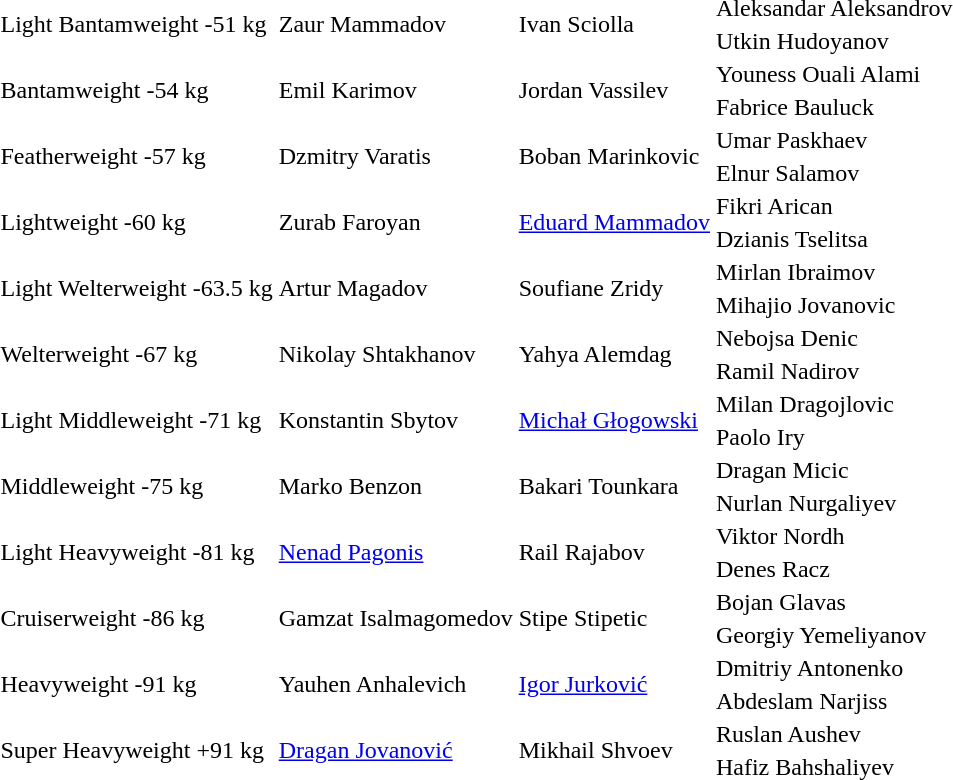<table>
<tr>
<td rowspan=2>Light Bantamweight -51 kg<br></td>
<td rowspan=2>Zaur Mammadov </td>
<td rowspan=2>Ivan Sciolla </td>
<td>Aleksandar Aleksandrov </td>
</tr>
<tr>
<td>Utkin Hudoyanov </td>
</tr>
<tr>
<td rowspan=2>Bantamweight -54 kg<br></td>
<td rowspan=2>Emil Karimov </td>
<td rowspan=2>Jordan Vassilev </td>
<td>Youness Ouali Alami </td>
</tr>
<tr>
<td>Fabrice Bauluck </td>
</tr>
<tr>
<td rowspan=2>Featherweight -57 kg<br></td>
<td rowspan=2>Dzmitry Varatis </td>
<td rowspan=2>Boban Marinkovic </td>
<td>Umar Paskhaev </td>
</tr>
<tr>
<td>Elnur Salamov </td>
</tr>
<tr>
<td rowspan=2>Lightweight -60 kg<br></td>
<td rowspan=2>Zurab Faroyan </td>
<td rowspan=2><a href='#'>Eduard Mammadov</a> </td>
<td>Fikri Arican </td>
</tr>
<tr>
<td>Dzianis Tselitsa </td>
</tr>
<tr>
<td rowspan=2>Light Welterweight -63.5 kg<br></td>
<td rowspan=2>Artur Magadov </td>
<td rowspan=2>Soufiane Zridy </td>
<td>Mirlan Ibraimov </td>
</tr>
<tr>
<td>Mihajio Jovanovic </td>
</tr>
<tr>
<td rowspan=2>Welterweight -67 kg<br></td>
<td rowspan=2>Nikolay Shtakhanov </td>
<td rowspan=2>Yahya Alemdag </td>
<td>Nebojsa Denic </td>
</tr>
<tr>
<td>Ramil Nadirov </td>
</tr>
<tr>
<td rowspan=2>Light Middleweight -71 kg<br></td>
<td rowspan=2>Konstantin Sbytov </td>
<td rowspan=2><a href='#'>Michał Głogowski</a> </td>
<td>Milan Dragojlovic </td>
</tr>
<tr>
<td>Paolo Iry </td>
</tr>
<tr>
<td rowspan=2>Middleweight -75 kg<br></td>
<td rowspan=2>Marko Benzon </td>
<td rowspan=2>Bakari Tounkara </td>
<td>Dragan Micic </td>
</tr>
<tr>
<td>Nurlan Nurgaliyev </td>
</tr>
<tr>
<td rowspan=2>Light Heavyweight -81 kg<br></td>
<td rowspan=2><a href='#'>Nenad Pagonis</a> </td>
<td rowspan=2>Rail Rajabov </td>
<td>Viktor Nordh </td>
</tr>
<tr>
<td>Denes Racz </td>
</tr>
<tr>
<td rowspan=2>Cruiserweight -86 kg<br></td>
<td rowspan=2>Gamzat Isalmagomedov </td>
<td rowspan=2>Stipe Stipetic </td>
<td>Bojan Glavas </td>
</tr>
<tr>
<td>Georgiy Yemeliyanov </td>
</tr>
<tr>
<td rowspan=2>Heavyweight -91 kg<br></td>
<td rowspan=2>Yauhen Anhalevich </td>
<td rowspan=2><a href='#'>Igor Jurković</a> </td>
<td>Dmitriy Antonenko </td>
</tr>
<tr>
<td>Abdeslam Narjiss </td>
</tr>
<tr>
<td rowspan=2>Super Heavyweight +91 kg<br></td>
<td rowspan=2><a href='#'>Dragan Jovanović</a> </td>
<td rowspan=2>Mikhail Shvoev </td>
<td>Ruslan Aushev </td>
</tr>
<tr>
<td>Hafiz Bahshaliyev </td>
</tr>
<tr>
</tr>
</table>
